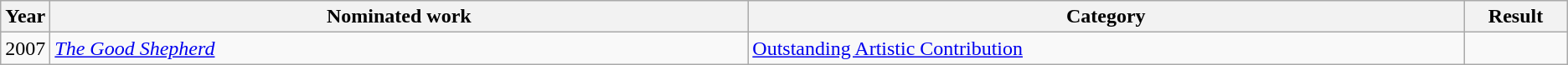<table class="wikitable sortable">
<tr>
<th scope="col" style="width:1em;">Year</th>
<th scope="col" style="width:39em;">Nominated work</th>
<th scope="col" style="width:40em;">Category</th>
<th scope="col" style="width:5em;">Result</th>
</tr>
<tr>
<td>2007</td>
<td><em><a href='#'>The Good Shepherd</a></em></td>
<td><a href='#'>Outstanding Artistic Contribution</a></td>
<td></td>
</tr>
</table>
